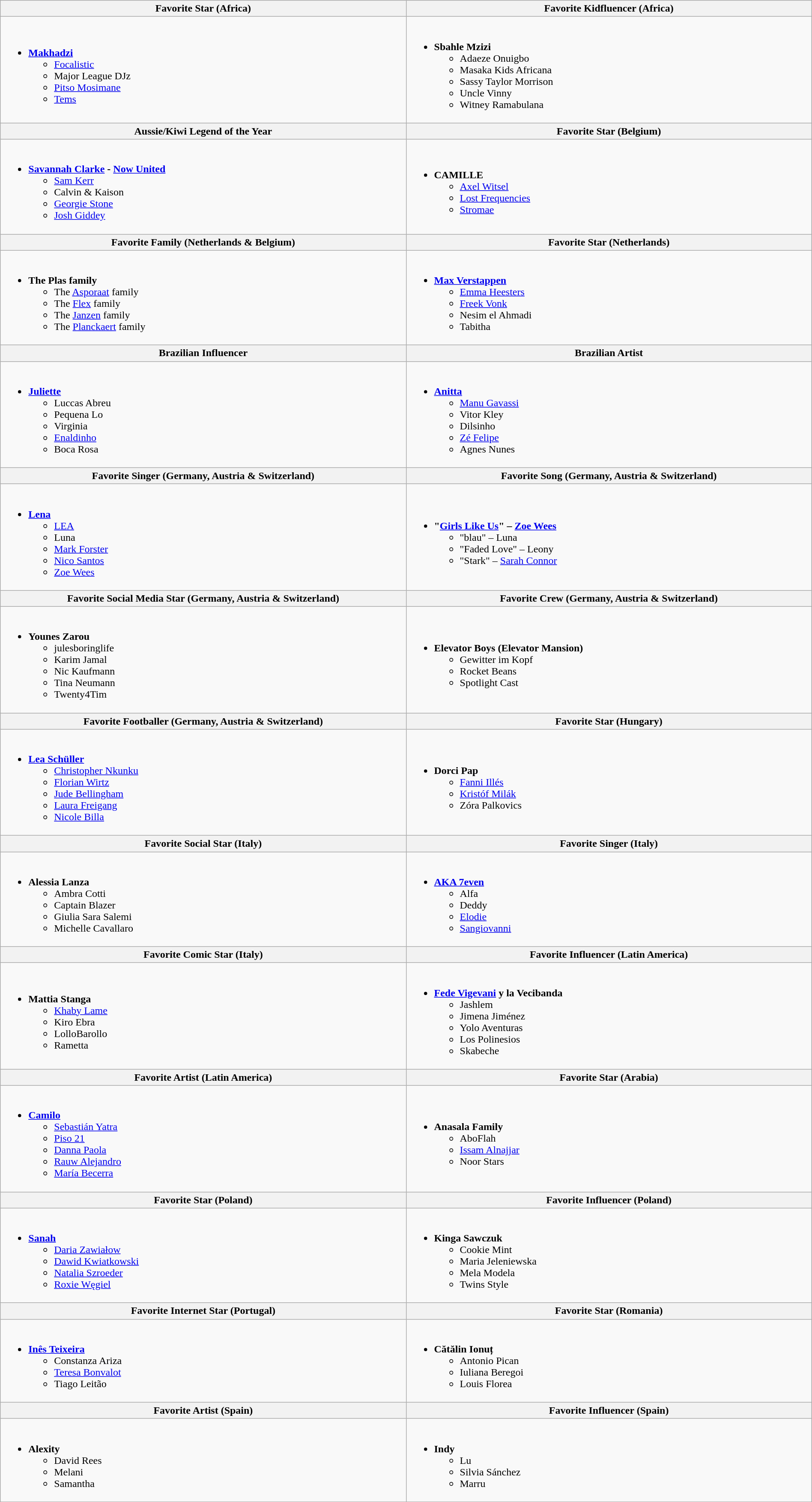<table class="wikitable" style="width:100%;">
<tr>
<th style="width:50%">Favorite Star (Africa)</th>
<th style="width:50%">Favorite Kidfluencer (Africa)</th>
</tr>
<tr>
<td><br><ul><li><strong><a href='#'>Makhadzi</a></strong><ul><li><a href='#'>Focalistic</a></li><li>Major League DJz</li><li><a href='#'>Pitso Mosimane</a></li><li><a href='#'>Tems</a></li></ul></li></ul></td>
<td><br><ul><li><strong>Sbahle Mzizi</strong><ul><li>Adaeze Onuigbo</li><li>Masaka Kids Africana</li><li>Sassy Taylor Morrison</li><li>Uncle Vinny</li><li>Witney Ramabulana</li></ul></li></ul></td>
</tr>
<tr>
<th style="width:50%">Aussie/Kiwi Legend of the Year</th>
<th style="width:50%">Favorite Star (Belgium)</th>
</tr>
<tr>
<td><br><ul><li><strong><a href='#'>Savannah Clarke</a> - <a href='#'>Now United</a></strong><ul><li><a href='#'>Sam Kerr</a></li><li>Calvin & Kaison</li><li><a href='#'>Georgie Stone</a></li><li><a href='#'>Josh Giddey</a></li></ul></li></ul></td>
<td><br><ul><li><strong>CAMILLE</strong><ul><li><a href='#'>Axel Witsel</a></li><li><a href='#'>Lost Frequencies</a></li><li><a href='#'>Stromae</a></li></ul></li></ul></td>
</tr>
<tr>
<th style="width:50%">Favorite Family (Netherlands & Belgium)</th>
<th style="width:50%">Favorite Star (Netherlands)</th>
</tr>
<tr>
<td><br><ul><li><strong>The Plas family</strong><ul><li>The <a href='#'>Asporaat</a> family</li><li>The <a href='#'>Flex</a> family</li><li>The <a href='#'>Janzen</a> family</li><li>The <a href='#'>Planckaert</a> family</li></ul></li></ul></td>
<td><br><ul><li><strong><a href='#'>Max Verstappen</a></strong><ul><li><a href='#'>Emma Heesters</a></li><li><a href='#'>Freek Vonk</a></li><li>Nesim el Ahmadi</li><li>Tabitha</li></ul></li></ul></td>
</tr>
<tr>
<th style="width:50%">Brazilian Influencer</th>
<th style="width:50%">Brazilian Artist</th>
</tr>
<tr>
<td><br><ul><li><strong><a href='#'>Juliette</a></strong><ul><li>Luccas Abreu</li><li>Pequena Lo</li><li>Virginia</li><li><a href='#'>Enaldinho</a></li><li>Boca Rosa</li></ul></li></ul></td>
<td><br><ul><li><strong><a href='#'>Anitta</a></strong><ul><li><a href='#'>Manu Gavassi</a></li><li>Vitor Kley</li><li>Dilsinho</li><li><a href='#'>Zé Felipe</a></li><li>Agnes Nunes</li></ul></li></ul></td>
</tr>
<tr>
<th style="width:50%">Favorite Singer (Germany, Austria & Switzerland)</th>
<th style="width:50%">Favorite Song (Germany, Austria & Switzerland)</th>
</tr>
<tr>
<td><br><ul><li><strong><a href='#'>Lena</a></strong><ul><li><a href='#'>LEA</a></li><li>Luna</li><li><a href='#'>Mark Forster</a></li><li><a href='#'>Nico Santos</a></li><li><a href='#'>Zoe Wees</a></li></ul></li></ul></td>
<td><br><ul><li><strong>"<a href='#'>Girls Like Us</a>" – <a href='#'>Zoe Wees</a></strong><ul><li>"blau" – Luna</li><li>"Faded Love" – Leony</li><li>"Stark" – <a href='#'>Sarah Connor</a></li></ul></li></ul></td>
</tr>
<tr>
<th style="width:50%">Favorite Social Media Star (Germany, Austria & Switzerland)</th>
<th style="width:50%">Favorite Crew (Germany, Austria & Switzerland)</th>
</tr>
<tr>
<td><br><ul><li><strong>Younes Zarou</strong><ul><li>julesboringlife</li><li>Karim Jamal</li><li>Nic Kaufmann</li><li>Tina Neumann</li><li>Twenty4Tim</li></ul></li></ul></td>
<td><br><ul><li><strong>Elevator Boys (Elevator Mansion)</strong><ul><li>Gewitter im Kopf</li><li>Rocket Beans</li><li>Spotlight Cast</li></ul></li></ul></td>
</tr>
<tr>
<th style="width:50%">Favorite Footballer (Germany, Austria & Switzerland)</th>
<th style="width:50%">Favorite Star (Hungary)</th>
</tr>
<tr>
<td><br><ul><li><strong><a href='#'>Lea Schüller</a></strong><ul><li><a href='#'>Christopher Nkunku</a></li><li><a href='#'>Florian Wirtz</a></li><li><a href='#'>Jude Bellingham</a></li><li><a href='#'>Laura Freigang</a></li><li><a href='#'>Nicole Billa</a></li></ul></li></ul></td>
<td><br><ul><li><strong>Dorci Pap</strong><ul><li><a href='#'>Fanni Illés</a></li><li><a href='#'>Kristóf Milák</a></li><li>Zóra Palkovics</li></ul></li></ul></td>
</tr>
<tr>
<th style="width:50%">Favorite Social Star (Italy)</th>
<th style="width:50%">Favorite Singer (Italy)</th>
</tr>
<tr>
<td><br><ul><li><strong>Alessia Lanza</strong><ul><li>Ambra Cotti</li><li>Captain Blazer</li><li>Giulia Sara Salemi</li><li>Michelle Cavallaro</li></ul></li></ul></td>
<td><br><ul><li><strong><a href='#'>AKA 7even</a></strong><ul><li>Alfa</li><li>Deddy</li><li><a href='#'>Elodie</a></li><li><a href='#'>Sangiovanni</a></li></ul></li></ul></td>
</tr>
<tr>
<th style="width:50%">Favorite Comic Star (Italy)</th>
<th style="width:50%">Favorite Influencer (Latin America)</th>
</tr>
<tr>
<td><br><ul><li><strong>Mattia Stanga</strong><ul><li><a href='#'>Khaby Lame</a></li><li>Kiro Ebra</li><li>LolloBarollo</li><li>Rametta</li></ul></li></ul></td>
<td><br><ul><li><strong><a href='#'>Fede Vigevani</a> y la Vecibanda</strong><ul><li>Jashlem</li><li>Jimena Jiménez</li><li>Yolo Aventuras</li><li>Los Polinesios</li><li>Skabeche</li></ul></li></ul></td>
</tr>
<tr>
<th style="width:50%">Favorite Artist (Latin America)</th>
<th style="width:50%">Favorite Star (Arabia)</th>
</tr>
<tr>
<td><br><ul><li><strong><a href='#'>Camilo</a></strong><ul><li><a href='#'>Sebastián Yatra</a></li><li><a href='#'>Piso 21</a></li><li><a href='#'>Danna Paola</a></li><li><a href='#'>Rauw Alejandro</a></li><li><a href='#'>María Becerra</a></li></ul></li></ul></td>
<td><br><ul><li><strong>Anasala Family</strong><ul><li>AboFlah</li><li><a href='#'>Issam Alnajjar</a></li><li>Noor Stars</li></ul></li></ul></td>
</tr>
<tr>
<th style="width:50%">Favorite Star (Poland)</th>
<th style="width:50%">Favorite Influencer (Poland)</th>
</tr>
<tr>
<td><br><ul><li><strong><a href='#'>Sanah</a></strong><ul><li><a href='#'>Daria Zawiałow</a></li><li><a href='#'>Dawid Kwiatkowski</a></li><li><a href='#'>Natalia Szroeder</a></li><li><a href='#'>Roxie Węgiel</a></li></ul></li></ul></td>
<td><br><ul><li><strong>Kinga Sawczuk</strong><ul><li>Cookie Mint</li><li>Maria Jeleniewska</li><li>Mela Modela</li><li>Twins Style</li></ul></li></ul></td>
</tr>
<tr>
<th style="width:50%">Favorite Internet Star (Portugal)</th>
<th style="width:50%">Favorite Star (Romania)</th>
</tr>
<tr>
<td><br><ul><li><strong><a href='#'>Inês Teixeira</a></strong><ul><li>Constanza Ariza</li><li><a href='#'>Teresa Bonvalot</a></li><li>Tiago Leitão</li></ul></li></ul></td>
<td><br><ul><li><strong>Cătălin Ionuț</strong><ul><li>Antonio Pican</li><li>Iuliana Beregoi</li><li>Louis Florea</li></ul></li></ul></td>
</tr>
<tr>
<th style="width:50%">Favorite Artist (Spain)</th>
<th style="width:50%">Favorite Influencer (Spain)</th>
</tr>
<tr>
<td><br><ul><li><strong>Alexity</strong><ul><li>David Rees</li><li>Melani</li><li>Samantha</li></ul></li></ul></td>
<td><br><ul><li><strong>Indy</strong><ul><li>Lu</li><li>Silvia Sánchez</li><li>Marru</li></ul></li></ul></td>
</tr>
</table>
